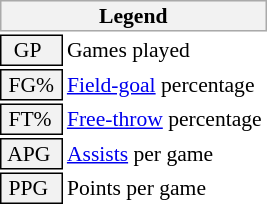<table class="toccolours" style="font-size: 90%; white-space: nowrap;">
<tr>
<th colspan="6" style="background:#f2f2f2; border:1px solid #aaa;">Legend</th>
</tr>
<tr>
<td style="background:#f2f2f2; border:1px solid black;">  GP</td>
<td>Games played</td>
</tr>
<tr>
<td style="background:#f2f2f2; border:1px solid black;"> FG% </td>
<td style="padding-right: 8px"><a href='#'>Field-goal</a> percentage</td>
</tr>
<tr>
<td style="background:#f2f2f2; border:1px solid black;"> FT% </td>
<td><a href='#'>Free-throw</a> percentage</td>
</tr>
<tr>
<td style="background:#f2f2f2; border:1px solid black;"> APG </td>
<td><a href='#'>Assists</a> per game</td>
</tr>
<tr>
<td style="background:#f2f2f2; border:1px solid black;"> PPG </td>
<td>Points per game</td>
</tr>
<tr>
</tr>
</table>
